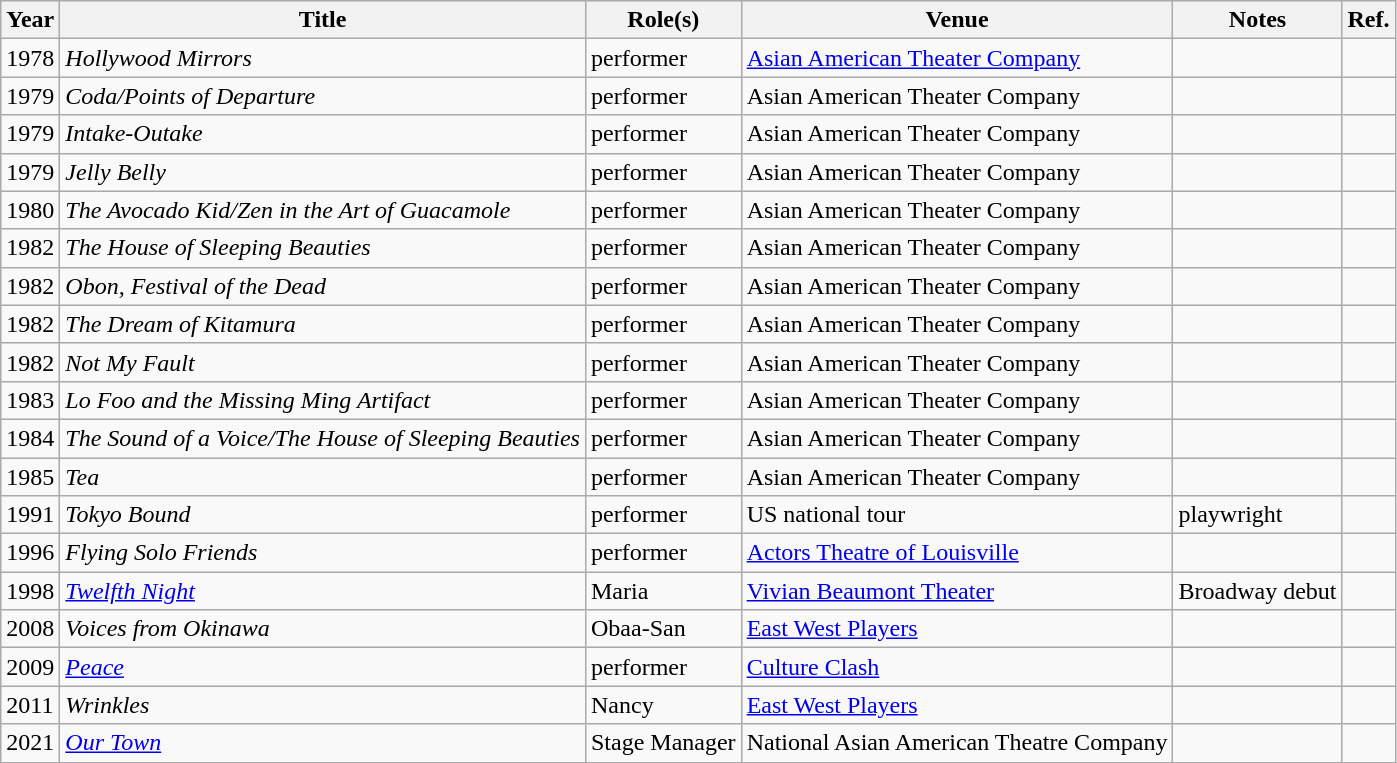<table class="wikitable sortable">
<tr>
<th>Year</th>
<th>Title</th>
<th>Role(s)</th>
<th>Venue</th>
<th class="unsortable">Notes</th>
<th>Ref.</th>
</tr>
<tr>
<td>1978</td>
<td><em>Hollywood Mirrors</em></td>
<td>performer</td>
<td><a href='#'>Asian American Theater Company</a></td>
<td></td>
<td></td>
</tr>
<tr>
<td>1979</td>
<td><em>Coda/Points of Departure</em></td>
<td>performer</td>
<td>Asian American Theater Company</td>
<td></td>
<td></td>
</tr>
<tr>
<td>1979</td>
<td><em>Intake-Outake</em></td>
<td>performer</td>
<td>Asian American Theater Company</td>
<td></td>
<td></td>
</tr>
<tr>
<td>1979</td>
<td><em>Jelly Belly</em></td>
<td>performer</td>
<td>Asian American Theater Company</td>
<td></td>
<td></td>
</tr>
<tr>
<td>1980</td>
<td><em>The Avocado Kid/Zen in the Art of Guacamole</em></td>
<td>performer</td>
<td>Asian American Theater Company</td>
<td></td>
<td></td>
</tr>
<tr>
<td>1982</td>
<td><em>The House of Sleeping Beauties</em></td>
<td>performer</td>
<td>Asian American Theater Company</td>
<td></td>
<td></td>
</tr>
<tr>
<td>1982</td>
<td><em>Obon, Festival of the Dead </em></td>
<td>performer</td>
<td>Asian American Theater Company</td>
<td></td>
<td></td>
</tr>
<tr>
<td>1982</td>
<td><em>The Dream of Kitamura</em></td>
<td>performer</td>
<td>Asian American Theater Company</td>
<td></td>
<td></td>
</tr>
<tr>
<td>1982</td>
<td><em>Not My Fault</em></td>
<td>performer</td>
<td>Asian American Theater Company</td>
<td></td>
<td></td>
</tr>
<tr>
<td>1983</td>
<td><em>Lo Foo and the Missing Ming Artifact</em></td>
<td>performer</td>
<td>Asian American Theater Company</td>
<td></td>
<td></td>
</tr>
<tr>
<td>1984</td>
<td><em>The Sound of a Voice/The House of Sleeping Beauties</em></td>
<td>performer</td>
<td>Asian American Theater Company</td>
<td></td>
<td></td>
</tr>
<tr>
<td>1985</td>
<td><em>Tea</em></td>
<td>performer</td>
<td>Asian American Theater Company</td>
<td></td>
<td></td>
</tr>
<tr>
<td>1991</td>
<td><em>Tokyo Bound</em></td>
<td>performer</td>
<td>US national tour</td>
<td>playwright</td>
<td></td>
</tr>
<tr>
<td>1996</td>
<td><em>Flying Solo Friends</em></td>
<td>performer</td>
<td><a href='#'>Actors Theatre of Louisville</a></td>
<td></td>
<td></td>
</tr>
<tr>
<td>1998</td>
<td><em><a href='#'>Twelfth Night</a></em></td>
<td>Maria</td>
<td><a href='#'>Vivian Beaumont Theater</a></td>
<td>Broadway debut</td>
<td></td>
</tr>
<tr>
<td>2008</td>
<td><em>Voices from Okinawa</em></td>
<td>Obaa-San</td>
<td><a href='#'>East West Players</a></td>
<td></td>
<td></td>
</tr>
<tr>
<td>2009</td>
<td><em><a href='#'>Peace</a></em></td>
<td>performer</td>
<td><a href='#'>Culture Clash</a></td>
<td></td>
<td></td>
</tr>
<tr>
<td>2011</td>
<td><em>Wrinkles</em></td>
<td>Nancy</td>
<td><a href='#'>East West Players</a></td>
<td></td>
<td></td>
</tr>
<tr>
<td>2021</td>
<td><em><a href='#'>Our Town</a></em></td>
<td>Stage Manager</td>
<td>National Asian American Theatre Company</td>
<td></td>
<td></td>
</tr>
<tr>
</tr>
</table>
